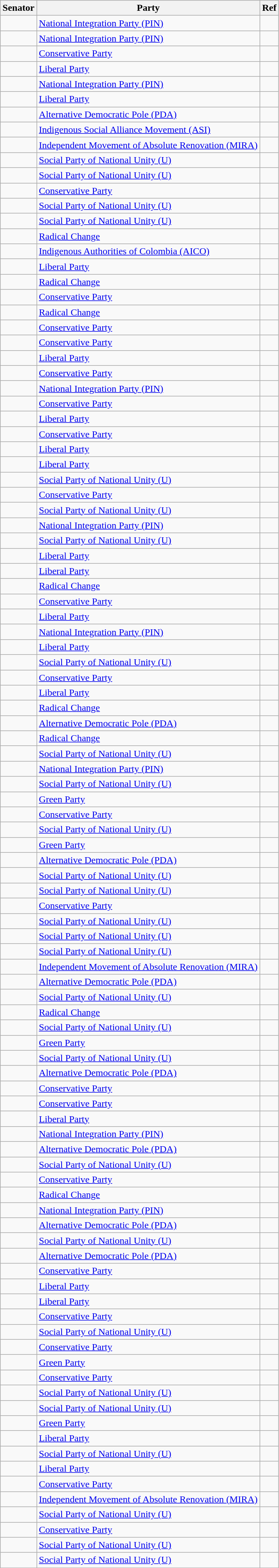<table class="wikitable sortable">
<tr valign=bottom>
<th>Senator</th>
<th>Party</th>
<th class="unsortable">Ref</th>
</tr>
<tr>
<td></td>
<td><a href='#'>National Integration Party (PIN)</a></td>
<td></td>
</tr>
<tr>
<td></td>
<td><a href='#'>National Integration Party (PIN)</a></td>
<td></td>
</tr>
<tr>
<td></td>
<td><a href='#'>Conservative Party</a></td>
<td></td>
</tr>
<tr>
<td></td>
<td><a href='#'>Liberal Party</a></td>
<td></td>
</tr>
<tr>
<td></td>
<td><a href='#'>National Integration Party (PIN)</a></td>
<td></td>
</tr>
<tr>
<td></td>
<td><a href='#'>Liberal Party</a></td>
<td></td>
</tr>
<tr>
<td></td>
<td><a href='#'>Alternative Democratic Pole (PDA)</a></td>
<td></td>
</tr>
<tr>
<td></td>
<td><a href='#'> Indigenous Social Alliance Movement (ASI)</a></td>
<td></td>
</tr>
<tr>
<td></td>
<td><a href='#'>Independent Movement of Absolute Renovation (MIRA)</a></td>
<td></td>
</tr>
<tr>
<td></td>
<td><a href='#'>Social Party of National Unity (U)</a></td>
<td></td>
</tr>
<tr>
<td></td>
<td><a href='#'>Social Party of National Unity (U)</a></td>
<td></td>
</tr>
<tr>
<td></td>
<td><a href='#'>Conservative Party</a></td>
<td></td>
</tr>
<tr>
<td></td>
<td><a href='#'>Social Party of National Unity (U)</a></td>
<td></td>
</tr>
<tr>
<td></td>
<td><a href='#'>Social Party of National Unity (U)</a></td>
<td></td>
</tr>
<tr>
<td></td>
<td><a href='#'>Radical Change</a></td>
<td></td>
</tr>
<tr>
<td></td>
<td><a href='#'> Indigenous Authorities of Colombia (AICO)</a></td>
<td></td>
</tr>
<tr>
<td></td>
<td><a href='#'>Liberal Party</a></td>
<td></td>
</tr>
<tr>
<td></td>
<td><a href='#'>Radical Change</a></td>
<td></td>
</tr>
<tr>
<td></td>
<td><a href='#'>Conservative Party</a></td>
<td></td>
</tr>
<tr>
<td></td>
<td><a href='#'>Radical Change</a></td>
<td></td>
</tr>
<tr>
<td></td>
<td><a href='#'>Conservative Party</a></td>
<td></td>
</tr>
<tr>
<td></td>
<td><a href='#'>Conservative Party</a></td>
<td></td>
</tr>
<tr>
<td></td>
<td><a href='#'>Liberal Party</a></td>
<td></td>
</tr>
<tr>
<td></td>
<td><a href='#'>Conservative Party</a></td>
<td></td>
</tr>
<tr>
<td></td>
<td><a href='#'>National Integration Party (PIN)</a></td>
<td></td>
</tr>
<tr>
<td></td>
<td><a href='#'>Conservative Party</a></td>
<td></td>
</tr>
<tr>
<td></td>
<td><a href='#'>Liberal Party</a></td>
<td></td>
</tr>
<tr>
<td></td>
<td><a href='#'>Conservative Party</a></td>
<td></td>
</tr>
<tr>
<td></td>
<td><a href='#'>Liberal Party</a></td>
<td></td>
</tr>
<tr>
<td></td>
<td><a href='#'>Liberal Party</a></td>
<td></td>
</tr>
<tr>
<td></td>
<td><a href='#'>Social Party of National Unity (U)</a></td>
<td></td>
</tr>
<tr>
<td></td>
<td><a href='#'>Conservative Party</a></td>
<td></td>
</tr>
<tr>
<td></td>
<td><a href='#'>Social Party of National Unity (U)</a></td>
<td></td>
</tr>
<tr>
<td></td>
<td><a href='#'>National Integration Party (PIN)</a></td>
<td></td>
</tr>
<tr>
<td></td>
<td><a href='#'>Social Party of National Unity (U)</a></td>
<td></td>
</tr>
<tr>
<td></td>
<td><a href='#'>Liberal Party</a></td>
<td></td>
</tr>
<tr>
<td></td>
<td><a href='#'>Liberal Party</a></td>
<td></td>
</tr>
<tr>
<td></td>
<td><a href='#'>Radical Change</a></td>
<td></td>
</tr>
<tr>
<td></td>
<td><a href='#'>Conservative Party</a></td>
<td></td>
</tr>
<tr>
<td></td>
<td><a href='#'>Liberal Party</a></td>
<td></td>
</tr>
<tr>
<td></td>
<td><a href='#'>National Integration Party (PIN)</a></td>
<td></td>
</tr>
<tr>
<td></td>
<td><a href='#'>Liberal Party</a></td>
<td></td>
</tr>
<tr>
<td></td>
<td><a href='#'>Social Party of National Unity (U)</a></td>
<td></td>
</tr>
<tr>
<td></td>
<td><a href='#'>Conservative Party</a></td>
<td></td>
</tr>
<tr>
<td></td>
<td><a href='#'>Liberal Party</a></td>
<td></td>
</tr>
<tr>
<td></td>
<td><a href='#'>Radical Change</a></td>
<td></td>
</tr>
<tr>
<td></td>
<td><a href='#'>Alternative Democratic Pole (PDA)</a></td>
<td></td>
</tr>
<tr>
<td></td>
<td><a href='#'>Radical Change</a></td>
<td></td>
</tr>
<tr>
<td></td>
<td><a href='#'>Social Party of National Unity (U)</a></td>
<td></td>
</tr>
<tr>
<td></td>
<td><a href='#'>National Integration Party (PIN)</a></td>
<td></td>
</tr>
<tr>
<td></td>
<td><a href='#'>Social Party of National Unity (U)</a></td>
<td></td>
</tr>
<tr>
<td></td>
<td><a href='#'>Green Party</a></td>
<td></td>
</tr>
<tr>
<td></td>
<td><a href='#'>Conservative Party</a></td>
<td></td>
</tr>
<tr>
<td></td>
<td><a href='#'>Social Party of National Unity (U)</a></td>
<td></td>
</tr>
<tr>
<td></td>
<td><a href='#'>Green Party</a></td>
<td></td>
</tr>
<tr>
<td></td>
<td><a href='#'>Alternative Democratic Pole (PDA)</a></td>
<td></td>
</tr>
<tr>
<td></td>
<td><a href='#'>Social Party of National Unity (U)</a></td>
<td></td>
</tr>
<tr>
<td></td>
<td><a href='#'>Social Party of National Unity (U)</a></td>
<td></td>
</tr>
<tr>
<td></td>
<td><a href='#'>Conservative Party</a></td>
<td></td>
</tr>
<tr>
<td></td>
<td><a href='#'>Social Party of National Unity (U)</a></td>
<td></td>
</tr>
<tr>
<td></td>
<td><a href='#'>Social Party of National Unity (U)</a></td>
<td></td>
</tr>
<tr>
<td></td>
<td><a href='#'>Social Party of National Unity (U)</a></td>
<td></td>
</tr>
<tr>
<td></td>
<td><a href='#'>Independent Movement of Absolute Renovation (MIRA)</a></td>
<td></td>
</tr>
<tr>
<td></td>
<td><a href='#'>Alternative Democratic Pole (PDA)</a></td>
<td></td>
</tr>
<tr>
<td></td>
<td><a href='#'>Social Party of National Unity (U)</a></td>
<td></td>
</tr>
<tr>
<td></td>
<td><a href='#'>Radical Change</a></td>
<td></td>
</tr>
<tr>
<td></td>
<td><a href='#'>Social Party of National Unity (U)</a></td>
<td></td>
</tr>
<tr>
<td></td>
<td><a href='#'>Green Party</a></td>
<td></td>
</tr>
<tr>
<td></td>
<td><a href='#'>Social Party of National Unity (U)</a></td>
<td></td>
</tr>
<tr>
<td></td>
<td><a href='#'>Alternative Democratic Pole (PDA)</a></td>
<td></td>
</tr>
<tr>
<td></td>
<td><a href='#'>Conservative Party</a></td>
<td></td>
</tr>
<tr>
<td></td>
<td><a href='#'>Conservative Party</a></td>
<td></td>
</tr>
<tr>
<td></td>
<td><a href='#'>Liberal Party</a></td>
<td></td>
</tr>
<tr>
<td></td>
<td><a href='#'>National Integration Party (PIN)</a></td>
<td></td>
</tr>
<tr>
<td></td>
<td><a href='#'>Alternative Democratic Pole (PDA)</a></td>
<td></td>
</tr>
<tr>
<td></td>
<td><a href='#'>Social Party of National Unity (U)</a></td>
<td></td>
</tr>
<tr>
<td></td>
<td><a href='#'>Conservative Party</a></td>
<td></td>
</tr>
<tr>
<td></td>
<td><a href='#'>Radical Change</a></td>
<td></td>
</tr>
<tr>
<td></td>
<td><a href='#'>National Integration Party (PIN)</a></td>
<td></td>
</tr>
<tr>
<td></td>
<td><a href='#'>Alternative Democratic Pole (PDA)</a></td>
<td></td>
</tr>
<tr>
<td></td>
<td><a href='#'>Social Party of National Unity (U)</a></td>
<td></td>
</tr>
<tr>
<td></td>
<td><a href='#'>Alternative Democratic Pole (PDA)</a></td>
<td></td>
</tr>
<tr>
<td></td>
<td><a href='#'>Conservative Party</a></td>
<td></td>
</tr>
<tr>
<td></td>
<td><a href='#'>Liberal Party</a></td>
<td></td>
</tr>
<tr>
<td></td>
<td><a href='#'>Liberal Party</a></td>
<td></td>
</tr>
<tr>
<td></td>
<td><a href='#'>Conservative Party</a></td>
<td></td>
</tr>
<tr>
<td></td>
<td><a href='#'>Social Party of National Unity (U)</a></td>
<td></td>
</tr>
<tr>
<td></td>
<td><a href='#'>Conservative Party</a></td>
<td></td>
</tr>
<tr>
<td></td>
<td><a href='#'>Green Party</a></td>
<td></td>
</tr>
<tr>
<td></td>
<td><a href='#'>Conservative Party</a></td>
<td></td>
</tr>
<tr>
<td></td>
<td><a href='#'>Social Party of National Unity (U)</a></td>
<td></td>
</tr>
<tr>
<td></td>
<td><a href='#'>Social Party of National Unity (U)</a></td>
<td></td>
</tr>
<tr>
<td></td>
<td><a href='#'>Green Party</a></td>
<td></td>
</tr>
<tr>
<td></td>
<td><a href='#'>Liberal Party</a></td>
<td></td>
</tr>
<tr>
<td></td>
<td><a href='#'>Social Party of National Unity (U)</a></td>
<td></td>
</tr>
<tr>
<td></td>
<td><a href='#'>Liberal Party</a></td>
<td></td>
</tr>
<tr>
<td></td>
<td><a href='#'>Conservative Party</a></td>
<td></td>
</tr>
<tr>
<td></td>
<td><a href='#'>Independent Movement of Absolute Renovation (MIRA)</a></td>
<td></td>
</tr>
<tr>
<td></td>
<td><a href='#'>Social Party of National Unity (U)</a></td>
<td></td>
</tr>
<tr>
<td></td>
<td><a href='#'>Conservative Party</a></td>
<td></td>
</tr>
<tr>
<td></td>
<td><a href='#'>Social Party of National Unity (U)</a></td>
<td></td>
</tr>
<tr>
<td></td>
<td><a href='#'>Social Party of National Unity (U)</a></td>
<td></td>
</tr>
</table>
